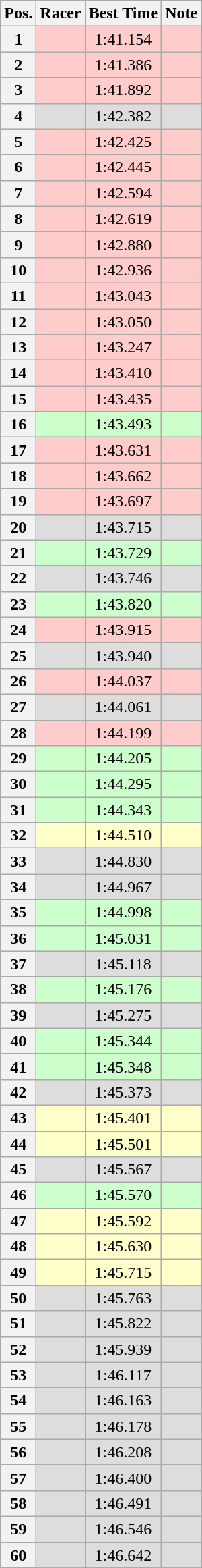<table class="wikitable sortable plainrowheaders" style="text-align:center;">
<tr>
<th scope="col">Pos.</th>
<th scope="col">Racer</th>
<th scope="col">Best Time</th>
<th scope="col">Note</th>
</tr>
<tr bgcolor=#ffcccc>
<th style="text - align:center; ">1</th>
<td align="left"></td>
<td>1:41.154</td>
<td></td>
</tr>
<tr bgcolor=#ffcccc>
<th style="text - align:center; ">2</th>
<td align="left"></td>
<td>1:41.386</td>
<td></td>
</tr>
<tr bgcolor=#ffcccc>
<th style="text - align:center; ">3</th>
<td align="left"></td>
<td>1:41.892</td>
<td></td>
</tr>
<tr bgcolor=#dddddd>
<th style="text - align:center; ">4</th>
<td align="left"></td>
<td>1:42.382</td>
<td></td>
</tr>
<tr bgcolor=#ffcccc>
<th style="text - align:center; ">5</th>
<td align="left"></td>
<td>1:42.425</td>
<td></td>
</tr>
<tr bgcolor=#ffcccc>
<th style="text - align:center; ">6</th>
<td align="left"></td>
<td>1:42.445</td>
<td></td>
</tr>
<tr bgcolor=#ffcccc>
<th style="text - align:center; ">7</th>
<td align="left"></td>
<td>1:42.594</td>
<td></td>
</tr>
<tr bgcolor=#ffcccc>
<th style="text - align:center; ">8</th>
<td align="left"></td>
<td>1:42.619</td>
<td></td>
</tr>
<tr bgcolor=#ffcccc>
<th style="text - align:center; ">9</th>
<td align="left"></td>
<td>1:42.880</td>
<td></td>
</tr>
<tr bgcolor=#ffcccc>
<th style="text - align:center; ">10</th>
<td align="left"></td>
<td>1:42.936</td>
<td></td>
</tr>
<tr bgcolor=#ffcccc>
<th style="text - align:center; ">11</th>
<td align="left"></td>
<td>1:43.043</td>
<td></td>
</tr>
<tr bgcolor=#ffcccc>
<th style="text - align:center; ">12</th>
<td align="left"></td>
<td>1:43.050</td>
<td></td>
</tr>
<tr bgcolor=#ffcccc>
<th style="text - align:center; ">13</th>
<td align="left"></td>
<td>1:43.247</td>
<td></td>
</tr>
<tr bgcolor=#ffcccc>
<th style="text - align:center; ">14</th>
<td align="left"></td>
<td>1:43.410</td>
<td></td>
</tr>
<tr bgcolor=#ffcccc>
<th style="text - align:center; ">15</th>
<td align="left"></td>
<td>1:43.435</td>
<td></td>
</tr>
<tr bgcolor=#ccffcc>
<th style="text - align:center; ">16</th>
<td align="left"></td>
<td>1:43.493</td>
<td></td>
</tr>
<tr bgcolor=#ffcccc>
<th style="text - align:center; ">17</th>
<td align="left"></td>
<td>1:43.631</td>
<td></td>
</tr>
<tr bgcolor=#ffcccc>
<th style="text - align:center; ">18</th>
<td align="left"></td>
<td>1:43.662</td>
<td></td>
</tr>
<tr bgcolor=#ffcccc>
<th style="text - align:center; ">19</th>
<td align="left"></td>
<td>1:43.697</td>
<td></td>
</tr>
<tr bgcolor=#dddddd>
<th style="text - align:center; ">20</th>
<td align="left"></td>
<td>1:43.715</td>
<td></td>
</tr>
<tr bgcolor=#ccffcc>
<th style="text - align:center; ">21</th>
<td align="left"></td>
<td>1:43.729</td>
<td></td>
</tr>
<tr bgcolor=#dddddd>
<th style="text - align:center; ">22</th>
<td align="left"></td>
<td>1:43.746</td>
<td></td>
</tr>
<tr bgcolor=#ccffcc>
<th style="text - align:center; ">23</th>
<td align="left"></td>
<td>1:43.820</td>
<td></td>
</tr>
<tr bgcolor=#ffcccc>
<th style="text - align:center; ">24</th>
<td align="left"></td>
<td>1:43.915</td>
<td></td>
</tr>
<tr bgcolor=#dddddd>
<th style="text - align:center; ">25</th>
<td align="left"></td>
<td>1:43.940</td>
<td></td>
</tr>
<tr bgcolor=#ffcccc>
<th style="text - align:center; ">26</th>
<td align="left"></td>
<td>1:44.037</td>
<td></td>
</tr>
<tr bgcolor=#dddddd>
<th style="text - align:center; ">27</th>
<td align="left"></td>
<td>1:44.061</td>
<td></td>
</tr>
<tr bgcolor=#ffcccc>
<th style="text - align:center; ">28</th>
<td align="left"></td>
<td>1:44.199</td>
<td></td>
</tr>
<tr bgcolor=#ccffcc>
<th style="text - align:center; ">29</th>
<td align="left"></td>
<td>1:44.205</td>
<td></td>
</tr>
<tr bgcolor=#ccffcc>
<th style="text - align:center; ">30</th>
<td align="left"></td>
<td>1:44.295</td>
<td></td>
</tr>
<tr bgcolor=#ccffcc>
<th style="text - align:center; ">31</th>
<td align="left"></td>
<td>1:44.343</td>
<td></td>
</tr>
<tr bgcolor=#ffffcc>
<th style="text - align:center; ">32</th>
<td align="left"></td>
<td>1:44.510</td>
<td></td>
</tr>
<tr bgcolor=#dddddd>
<th style="text - align:center; ">33</th>
<td align="left"></td>
<td>1:44.830</td>
<td></td>
</tr>
<tr bgcolor=#dddddd>
<th style="text - align:center; ">34</th>
<td align="left"></td>
<td>1:44.967</td>
<td></td>
</tr>
<tr bgcolor=#ccffcc>
<th style="text - align:center; ">35</th>
<td align="left"></td>
<td>1:44.998</td>
<td></td>
</tr>
<tr bgcolor=#ccffcc>
<th style="text - align:center; ">36</th>
<td align="left"></td>
<td>1:45.031</td>
<td></td>
</tr>
<tr bgcolor=#dddddd>
<th style="text - align:center; ">37</th>
<td align="left"></td>
<td>1:45.118</td>
<td></td>
</tr>
<tr bgcolor=#ccffcc>
<th style="text - align:center; ">38</th>
<td align="left"></td>
<td>1:45.176</td>
<td></td>
</tr>
<tr bgcolor=#dddddd>
<th style="text - align:center; ">39</th>
<td align="left"></td>
<td>1:45.275</td>
<td></td>
</tr>
<tr bgcolor=#ccffcc>
<th style="text - align:center; ">40</th>
<td align="left"></td>
<td>1:45.344</td>
<td></td>
</tr>
<tr bgcolor=#ccffcc>
<th style="text - align:center; ">41</th>
<td align="left"></td>
<td>1:45.348</td>
<td></td>
</tr>
<tr bgcolor=#dddddd>
<th style="text - align:center; ">42</th>
<td align="left"></td>
<td>1:45.373</td>
<td></td>
</tr>
<tr bgcolor=#ffffcc>
<th style="text - align:center; ">43</th>
<td align="left"></td>
<td>1:45.401</td>
<td></td>
</tr>
<tr bgcolor=#ffffcc>
<th style="text - align:center; ">44</th>
<td align="left"></td>
<td>1:45.501</td>
<td></td>
</tr>
<tr bgcolor=#dddddd>
<th style="text - align:center; ">45</th>
<td align="left"></td>
<td>1:45.567</td>
<td></td>
</tr>
<tr bgcolor=#ccffcc>
<th style="text - align:center; ">46</th>
<td align="left"></td>
<td>1:45.570</td>
<td></td>
</tr>
<tr bgcolor=#ffffcc>
<th style="text - align:center; ">47</th>
<td align="left"></td>
<td>1:45.592</td>
<td></td>
</tr>
<tr bgcolor=#ffffcc>
<th style="text - align:center; ">48</th>
<td align="left"></td>
<td>1:45.630</td>
<td></td>
</tr>
<tr bgcolor=#ffffcc>
<th style="text - align:center; ">49</th>
<td align="left"></td>
<td>1:45.715</td>
<td></td>
</tr>
<tr bgcolor=#dddddd>
<th style="text - align:center; ">50</th>
<td align="left"></td>
<td>1:45.763</td>
<td></td>
</tr>
<tr bgcolor=#dddddd>
<th style="text - align:center; ">51</th>
<td align="left"></td>
<td>1:45.822</td>
<td></td>
</tr>
<tr bgcolor=#dddddd>
<th style="text - align:center; ">52</th>
<td align="left"></td>
<td>1:45.939</td>
<td></td>
</tr>
<tr bgcolor=#dddddd>
<th style="text - align:center; ">53</th>
<td align="left"></td>
<td>1:46.117</td>
<td></td>
</tr>
<tr bgcolor=#dddddd>
<th style="text - align:center; ">54</th>
<td align="left"></td>
<td>1:46.163</td>
<td></td>
</tr>
<tr bgcolor=#dddddd>
<th style="text - align:center; ">55</th>
<td align="left"></td>
<td>1:46.178</td>
<td></td>
</tr>
<tr bgcolor=#dddddd>
<th style="text - align:center; ">56</th>
<td align="left"></td>
<td>1:46.208</td>
<td></td>
</tr>
<tr bgcolor=#dddddd>
<th style="text - align:center; ">57</th>
<td align="left"></td>
<td>1:46.400</td>
<td></td>
</tr>
<tr bgcolor=#dddddd>
<th style="text - align:center; ">58</th>
<td align="left"></td>
<td>1:46.491</td>
<td></td>
</tr>
<tr bgcolor=#dddddd>
<th style="text - align:center; ">59</th>
<td align="left"></td>
<td>1:46.546</td>
<td></td>
</tr>
<tr bgcolor=#dddddd>
<th style="text - align:center; ">60</th>
<td align="left"></td>
<td>1:46.642</td>
<td></td>
</tr>
</table>
